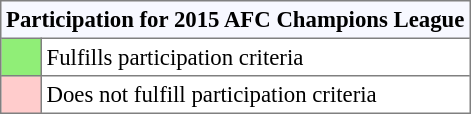<table cellpadding=3 cellspacing=0 border=1 style="font-size:95%; border:gray solid 1px; border-collapse:collapse">
<tr>
<th bgcolor=#f7f8ff colspan=2>Participation for 2015 AFC Champions League</th>
</tr>
<tr>
<td bgcolor=#90ee77 width=20></td>
<td>Fulfills participation criteria</td>
</tr>
<tr>
<td bgcolor=#ffcccc width=20></td>
<td>Does not fulfill participation criteria</td>
</tr>
</table>
